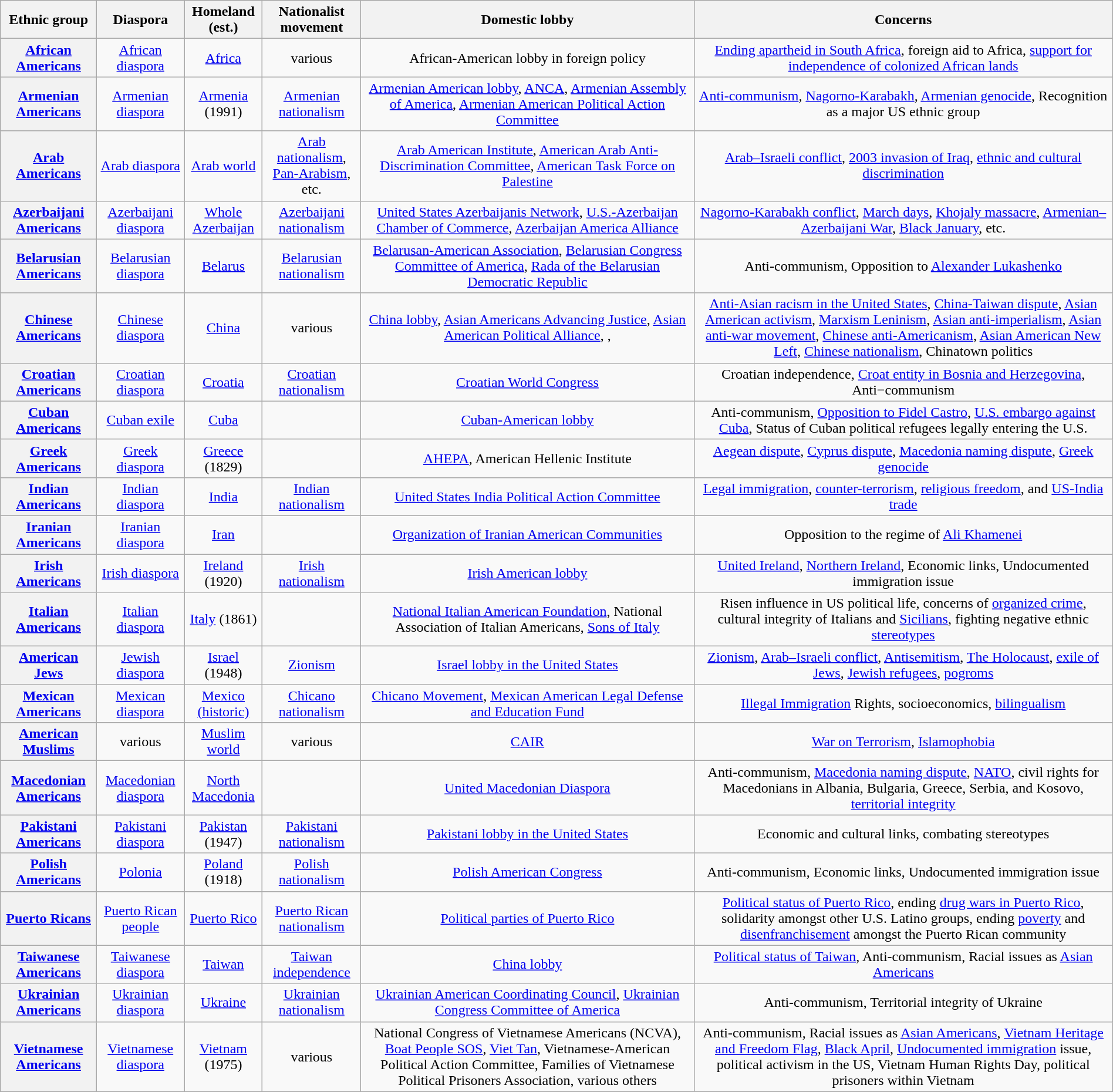<table class="wikitable" style="margin: 1em auto 1em auto;text-align: center;" border="1">
<tr>
<th>Ethnic group</th>
<th>Diaspora</th>
<th>Homeland (est.)</th>
<th>Nationalist movement</th>
<th>Domestic lobby</th>
<th>Concerns</th>
</tr>
<tr>
<th><a href='#'>African Americans</a></th>
<td><a href='#'>African diaspora</a></td>
<td><a href='#'>Africa</a></td>
<td>various</td>
<td>African-American lobby in foreign policy</td>
<td><a href='#'>Ending apartheid in South Africa</a>, foreign aid to Africa, <a href='#'>support for independence of colonized African lands</a></td>
</tr>
<tr>
<th><a href='#'>Armenian Americans</a></th>
<td><a href='#'>Armenian diaspora</a></td>
<td><a href='#'>Armenia</a> (1991)</td>
<td><a href='#'>Armenian nationalism</a></td>
<td><a href='#'>Armenian American lobby</a>, <a href='#'>ANCA</a>, <a href='#'>Armenian Assembly of America</a>, <a href='#'>Armenian American Political Action Committee</a></td>
<td><a href='#'>Anti-communism</a>, <a href='#'>Nagorno-Karabakh</a>, <a href='#'>Armenian genocide</a>, Recognition as a major US ethnic group</td>
</tr>
<tr>
<th><a href='#'>Arab Americans</a></th>
<td><a href='#'>Arab diaspora</a></td>
<td><a href='#'>Arab world</a></td>
<td><a href='#'>Arab nationalism</a>,<br><a href='#'>Pan-Arabism</a>, etc.</td>
<td><a href='#'>Arab American Institute</a>, <a href='#'>American Arab Anti-Discrimination Committee</a>, <a href='#'>American Task Force on Palestine</a></td>
<td><a href='#'>Arab–Israeli conflict</a>, <a href='#'>2003 invasion of Iraq</a>, <a href='#'>ethnic and cultural discrimination</a></td>
</tr>
<tr>
<th><a href='#'>Azerbaijani Americans</a></th>
<td><a href='#'>Azerbaijani diaspora</a></td>
<td><a href='#'>Whole Azerbaijan</a></td>
<td><a href='#'>Azerbaijani nationalism</a></td>
<td><a href='#'>United States Azerbaijanis Network</a>, <a href='#'>U.S.-Azerbaijan Chamber of Commerce</a>, <a href='#'>Azerbaijan America Alliance</a></td>
<td><a href='#'>Nagorno-Karabakh conflict</a>, <a href='#'>March days</a>, <a href='#'>Khojaly massacre</a>, <a href='#'>Armenian–Azerbaijani War</a>, <a href='#'>Black January</a>, etc.</td>
</tr>
<tr>
<th><a href='#'>Belarusian Americans</a></th>
<td><a href='#'>Belarusian diaspora</a></td>
<td><a href='#'>Belarus</a></td>
<td><a href='#'>Belarusian nationalism</a></td>
<td><a href='#'>Belarusan-American Association</a>, <a href='#'>Belarusian Congress Committee of America</a>, <a href='#'>Rada of the Belarusian Democratic Republic</a></td>
<td>Anti-communism, Opposition to <a href='#'>Alexander Lukashenko</a></td>
</tr>
<tr>
<th><a href='#'>Chinese Americans</a></th>
<td><a href='#'>Chinese diaspora</a></td>
<td><a href='#'>China</a></td>
<td>various</td>
<td><a href='#'>China lobby</a>, <a href='#'>Asian Americans Advancing Justice</a>, <a href='#'>Asian American Political Alliance</a>,  , </td>
<td><a href='#'>Anti-Asian racism in the United States</a>, <a href='#'>China-Taiwan dispute</a>, <a href='#'>Asian American activism</a>, <a href='#'>Marxism Leninism</a>, <a href='#'>Asian anti-imperialism</a>, <a href='#'>Asian anti-war movement</a>, <a href='#'>Chinese anti-Americanism</a>, <a href='#'>Asian American New Left</a>, <a href='#'>Chinese nationalism</a>, Chinatown politics</td>
</tr>
<tr>
<th><a href='#'>Croatian Americans</a></th>
<td><a href='#'>Croatian diaspora</a></td>
<td><a href='#'>Croatia</a></td>
<td><a href='#'>Croatian nationalism</a></td>
<td><a href='#'>Croatian World Congress</a></td>
<td>Croatian independence, <a href='#'>Croat entity in Bosnia and Herzegovina</a>, Anti−communism</td>
</tr>
<tr>
<th><a href='#'>Cuban Americans</a></th>
<td><a href='#'>Cuban exile</a></td>
<td><a href='#'>Cuba</a></td>
<td></td>
<td><a href='#'>Cuban-American lobby</a></td>
<td>Anti-communism, <a href='#'>Opposition to Fidel Castro</a>, <a href='#'>U.S. embargo against Cuba</a>, Status of Cuban political refugees legally entering the U.S.</td>
</tr>
<tr>
<th><a href='#'>Greek Americans</a></th>
<td><a href='#'>Greek diaspora</a></td>
<td><a href='#'>Greece</a> (1829)</td>
<td></td>
<td><a href='#'>AHEPA</a>, American Hellenic Institute</td>
<td><a href='#'>Aegean dispute</a>, <a href='#'>Cyprus dispute</a>, <a href='#'>Macedonia naming dispute</a>, <a href='#'>Greek genocide</a></td>
</tr>
<tr>
<th><a href='#'>Indian Americans</a></th>
<td><a href='#'>Indian diaspora</a></td>
<td><a href='#'>India</a></td>
<td><a href='#'>Indian nationalism</a></td>
<td><a href='#'>United States India Political Action Committee</a></td>
<td><a href='#'>Legal immigration</a>, <a href='#'>counter-terrorism</a>, <a href='#'>religious freedom</a>, and <a href='#'>US-India trade</a></td>
</tr>
<tr>
<th><a href='#'>Iranian Americans</a></th>
<td><a href='#'>Iranian diaspora</a></td>
<td><a href='#'>Iran</a></td>
<td></td>
<td><a href='#'>Organization of Iranian American Communities</a></td>
<td>Opposition to the regime of <a href='#'>Ali Khamenei</a></td>
</tr>
<tr>
<th><a href='#'>Irish Americans</a></th>
<td><a href='#'>Irish diaspora</a></td>
<td><a href='#'>Ireland</a> (1920)</td>
<td><a href='#'>Irish nationalism</a></td>
<td><a href='#'>Irish American lobby</a></td>
<td><a href='#'>United Ireland</a>, <a href='#'>Northern Ireland</a>, Economic links, Undocumented immigration issue</td>
</tr>
<tr>
<th><a href='#'>Italian Americans</a></th>
<td><a href='#'>Italian diaspora</a></td>
<td><a href='#'>Italy</a> (1861)</td>
<td></td>
<td><a href='#'>National Italian American Foundation</a>, National Association of Italian Americans, <a href='#'>Sons of Italy</a></td>
<td>Risen influence in US political life, concerns of <a href='#'>organized crime</a>, cultural integrity of Italians and <a href='#'>Sicilians</a>, fighting negative ethnic <a href='#'>stereotypes</a></td>
</tr>
<tr>
<th><a href='#'>American Jews</a></th>
<td><a href='#'>Jewish diaspora</a></td>
<td><a href='#'>Israel</a> (1948)</td>
<td><a href='#'>Zionism</a></td>
<td><a href='#'>Israel lobby in the United States</a></td>
<td><a href='#'>Zionism</a>, <a href='#'>Arab–Israeli conflict</a>, <a href='#'>Antisemitism</a>, <a href='#'>The Holocaust</a>, <a href='#'>exile of Jews</a>, <a href='#'>Jewish refugees</a>, <a href='#'>pogroms</a></td>
</tr>
<tr>
<th><a href='#'>Mexican Americans</a></th>
<td><a href='#'>Mexican diaspora</a></td>
<td><a href='#'>Mexico (historic)</a></td>
<td><a href='#'>Chicano nationalism</a></td>
<td><a href='#'>Chicano Movement</a>, <a href='#'>Mexican American Legal Defense and Education Fund</a></td>
<td><a href='#'>Illegal Immigration</a> Rights, socioeconomics, <a href='#'>bilingualism</a></td>
</tr>
<tr>
<th><a href='#'>American Muslims</a></th>
<td>various</td>
<td><a href='#'>Muslim world</a></td>
<td>various</td>
<td><a href='#'>CAIR</a></td>
<td><a href='#'>War on Terrorism</a>, <a href='#'>Islamophobia</a></td>
</tr>
<tr>
<th><a href='#'>Macedonian Americans</a></th>
<td><a href='#'>Macedonian diaspora</a></td>
<td><a href='#'>North Macedonia</a></td>
<td></td>
<td><a href='#'>United Macedonian Diaspora</a></td>
<td>Anti-communism, <a href='#'>Macedonia naming dispute</a>, <a href='#'>NATO</a>, civil rights for Macedonians in Albania, Bulgaria, Greece, Serbia, and Kosovo, <a href='#'>territorial integrity</a></td>
</tr>
<tr>
<th><a href='#'>Pakistani Americans</a></th>
<td><a href='#'>Pakistani diaspora</a></td>
<td><a href='#'>Pakistan</a> (1947)</td>
<td><a href='#'>Pakistani nationalism</a></td>
<td><a href='#'>Pakistani lobby in the United States</a></td>
<td>Economic and cultural links, combating stereotypes</td>
</tr>
<tr>
<th><a href='#'>Polish Americans</a></th>
<td><a href='#'>Polonia</a></td>
<td><a href='#'>Poland</a> (1918)</td>
<td><a href='#'>Polish nationalism</a></td>
<td><a href='#'>Polish American Congress</a></td>
<td>Anti-communism, Economic links, Undocumented immigration issue</td>
</tr>
<tr>
<th><a href='#'>Puerto Ricans</a></th>
<td><a href='#'>Puerto Rican people</a></td>
<td><a href='#'>Puerto Rico</a></td>
<td><a href='#'>Puerto Rican nationalism</a></td>
<td><a href='#'>Political parties of Puerto Rico</a></td>
<td><a href='#'>Political status of Puerto Rico</a>, ending <a href='#'>drug wars in Puerto Rico</a>, solidarity amongst other U.S. Latino groups, ending <a href='#'>poverty</a> and <a href='#'>disenfranchisement</a> amongst the Puerto Rican community</td>
</tr>
<tr>
<th><a href='#'>Taiwanese Americans</a></th>
<td><a href='#'>Taiwanese diaspora</a></td>
<td><a href='#'>Taiwan</a></td>
<td><a href='#'>Taiwan independence</a></td>
<td><a href='#'>China lobby</a></td>
<td><a href='#'>Political status of Taiwan</a>, Anti-communism, Racial issues as <a href='#'>Asian Americans</a></td>
</tr>
<tr>
<th><a href='#'>Ukrainian Americans</a></th>
<td><a href='#'>Ukrainian diaspora</a></td>
<td><a href='#'>Ukraine</a></td>
<td><a href='#'>Ukrainian nationalism</a></td>
<td><a href='#'>Ukrainian American Coordinating Council</a>, <a href='#'>Ukrainian Congress Committee of America</a></td>
<td>Anti-communism, Territorial integrity of Ukraine</td>
</tr>
<tr>
<th><a href='#'>Vietnamese Americans</a></th>
<td><a href='#'>Vietnamese diaspora</a></td>
<td><a href='#'>Vietnam</a> (1975)</td>
<td>various</td>
<td>National Congress of Vietnamese Americans (NCVA), <a href='#'>Boat People SOS</a>, <a href='#'>Viet Tan</a>, Vietnamese-American Political Action Committee, Families of Vietnamese Political Prisoners Association, various others</td>
<td>Anti-communism, Racial issues as <a href='#'>Asian Americans</a>, <a href='#'>Vietnam Heritage and Freedom Flag</a>, <a href='#'>Black April</a>, <a href='#'>Undocumented immigration</a> issue, political activism in the US, Vietnam Human Rights Day, political prisoners within Vietnam</td>
</tr>
</table>
